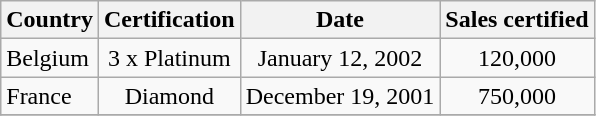<table class="wikitable sortable">
<tr>
<th>Country</th>
<th>Certification</th>
<th>Date</th>
<th>Sales certified</th>
</tr>
<tr>
<td>Belgium</td>
<td align="center">3 x Platinum</td>
<td align="center">January 12, 2002</td>
<td align="center">120,000</td>
</tr>
<tr>
<td>France</td>
<td align="center">Diamond</td>
<td align="center">December 19, 2001</td>
<td align="center">750,000</td>
</tr>
<tr>
</tr>
</table>
